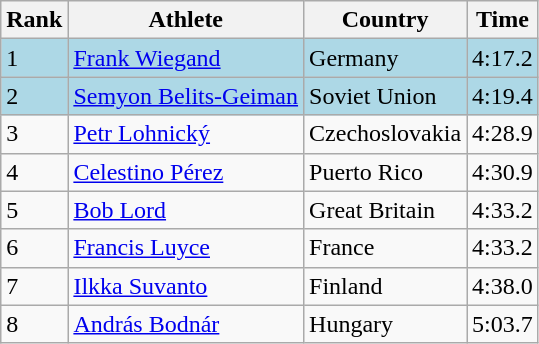<table class="wikitable">
<tr>
<th>Rank</th>
<th>Athlete</th>
<th>Country</th>
<th>Time</th>
</tr>
<tr bgcolor=lightblue>
<td>1</td>
<td><a href='#'>Frank Wiegand</a></td>
<td>Germany</td>
<td>4:17.2</td>
</tr>
<tr bgcolor=lightblue>
<td>2</td>
<td><a href='#'>Semyon Belits-Geiman</a></td>
<td>Soviet Union</td>
<td>4:19.4</td>
</tr>
<tr>
<td>3</td>
<td><a href='#'>Petr Lohnický</a></td>
<td>Czechoslovakia</td>
<td>4:28.9</td>
</tr>
<tr>
<td>4</td>
<td><a href='#'>Celestino Pérez</a></td>
<td>Puerto Rico</td>
<td>4:30.9</td>
</tr>
<tr>
<td>5</td>
<td><a href='#'>Bob Lord</a></td>
<td>Great Britain</td>
<td>4:33.2</td>
</tr>
<tr>
<td>6</td>
<td><a href='#'>Francis Luyce</a></td>
<td>France</td>
<td>4:33.2</td>
</tr>
<tr>
<td>7</td>
<td><a href='#'>Ilkka Suvanto</a></td>
<td>Finland</td>
<td>4:38.0</td>
</tr>
<tr>
<td>8</td>
<td><a href='#'>András Bodnár</a></td>
<td>Hungary</td>
<td>5:03.7</td>
</tr>
</table>
